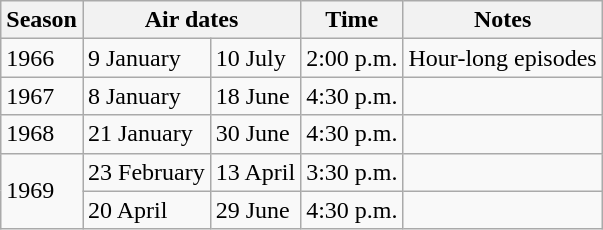<table class="wikitable">
<tr>
<th>Season</th>
<th colspan="2">Air dates</th>
<th>Time</th>
<th>Notes</th>
</tr>
<tr>
<td>1966</td>
<td>9 January</td>
<td>10 July</td>
<td>2:00 p.m.</td>
<td>Hour-long episodes</td>
</tr>
<tr>
<td>1967</td>
<td>8 January</td>
<td>18 June</td>
<td>4:30 p.m.</td>
<td></td>
</tr>
<tr>
<td>1968</td>
<td>21 January</td>
<td>30 June</td>
<td>4:30 p.m.</td>
<td></td>
</tr>
<tr>
<td rowspan="2">1969</td>
<td>23 February</td>
<td>13 April</td>
<td>3:30 p.m.</td>
<td></td>
</tr>
<tr>
<td>20 April</td>
<td>29 June</td>
<td>4:30 p.m.</td>
<td></td>
</tr>
</table>
